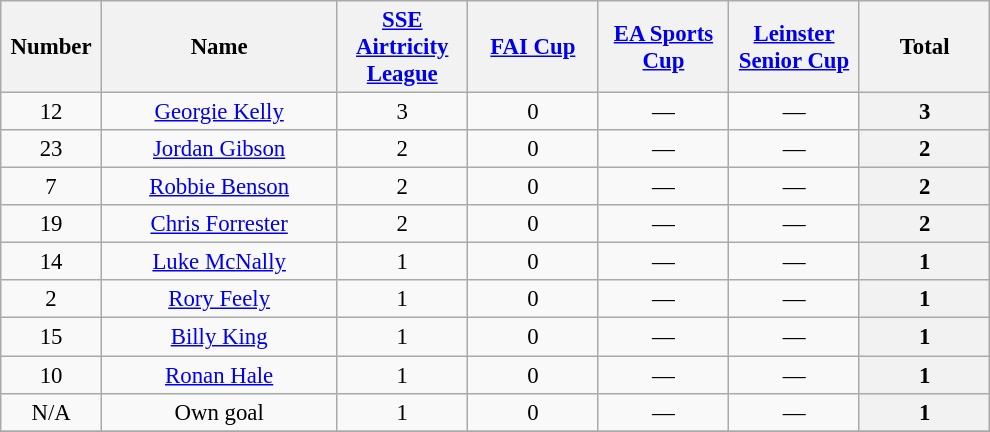<table class="wikitable" style="font-size: 95%; text-align: center;">
<tr>
<th width=60>Number</th>
<th width=150>Name</th>
<th width=80><a href='#'>SSE Airtricity League</a></th>
<th width=80><a href='#'>FAI Cup</a></th>
<th width=80><a href='#'>EA Sports Cup</a></th>
<th width=80><a href='#'>Leinster Senior Cup</a></th>
<th width=80>Total</th>
</tr>
<tr>
<td>12</td>
<td><a href='#'>Georgie Kelly</a></td>
<td>3 </td>
<td>0 </td>
<td colspan="1">—</td>
<td colspan="1">—</td>
<th>3 </th>
</tr>
<tr>
<td>23</td>
<td><a href='#'>Jordan Gibson</a></td>
<td>2 </td>
<td>0 </td>
<td colspan="1">—</td>
<td colspan="1">—</td>
<th>2 </th>
</tr>
<tr>
<td>7</td>
<td><a href='#'>Robbie Benson</a></td>
<td>2 </td>
<td>0 </td>
<td colspan="1">—</td>
<td colspan="1">—</td>
<th>2 </th>
</tr>
<tr>
<td>19</td>
<td><a href='#'>Chris Forrester</a></td>
<td>2 </td>
<td>0 </td>
<td colspan="1">—</td>
<td colspan="1">—</td>
<th>2 </th>
</tr>
<tr>
<td>14</td>
<td><a href='#'>Luke McNally</a></td>
<td>1 </td>
<td>0 </td>
<td colspan="1">—</td>
<td colspan="1">—</td>
<th>1 </th>
</tr>
<tr>
<td>2</td>
<td><a href='#'>Rory Feely</a></td>
<td>1 </td>
<td>0 </td>
<td colspan="1">—</td>
<td colspan="1">—</td>
<th>1 </th>
</tr>
<tr>
<td>15</td>
<td><a href='#'>Billy King</a></td>
<td>1 </td>
<td>0 </td>
<td colspan="1">—</td>
<td colspan="1">—</td>
<th>1 </th>
</tr>
<tr>
<td>10</td>
<td><a href='#'>Ronan Hale</a></td>
<td>1 </td>
<td>0 </td>
<td colspan="1">—</td>
<td colspan="1">—</td>
<th>1 </th>
</tr>
<tr>
<td>N/A</td>
<td>Own goal</td>
<td>1 </td>
<td>0 </td>
<td colspan="1">—</td>
<td colspan="1">—</td>
<th>1 </th>
</tr>
<tr>
</tr>
</table>
